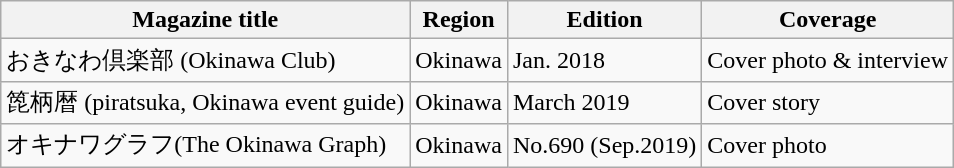<table class="wikitable">
<tr>
<th>Magazine title</th>
<th>Region</th>
<th>Edition</th>
<th>Coverage</th>
</tr>
<tr>
<td>おきなわ倶楽部 (Okinawa Club)</td>
<td>Okinawa</td>
<td>Jan. 2018</td>
<td>Cover photo & interview</td>
</tr>
<tr>
<td>箆柄暦 (piratsuka, Okinawa event guide)</td>
<td>Okinawa</td>
<td>March 2019</td>
<td>Cover story</td>
</tr>
<tr>
<td>オキナワグラフ(The Okinawa Graph)</td>
<td>Okinawa</td>
<td>No.690 (Sep.2019)</td>
<td>Cover photo</td>
</tr>
</table>
